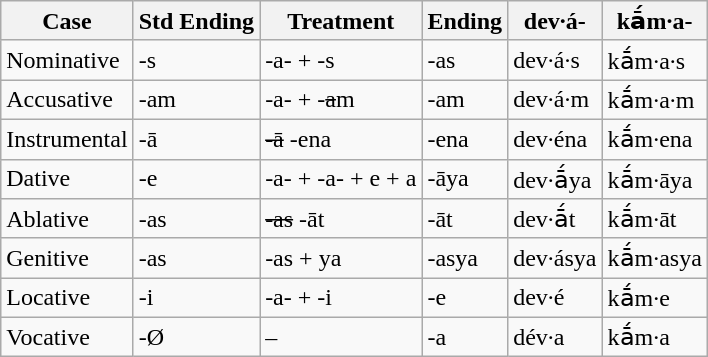<table class="wikitable">
<tr>
<th>Case</th>
<th>Std Ending</th>
<th>Treatment</th>
<th>Ending</th>
<th>dev·á-</th>
<th>kā́m·a-</th>
</tr>
<tr>
<td>Nominative</td>
<td>-s</td>
<td>-a- + -s</td>
<td>-as</td>
<td>dev·á·s</td>
<td>kā́m·a·s</td>
</tr>
<tr>
<td>Accusative</td>
<td>-am</td>
<td>-a- + -<s>a</s>m</td>
<td>-am</td>
<td>dev·á·m</td>
<td>kā́m·a·m</td>
</tr>
<tr>
<td>Instrumental</td>
<td>-ā</td>
<td><s>-ā</s> -ena</td>
<td>-ena</td>
<td>dev·éna</td>
<td>kā́m·ena</td>
</tr>
<tr>
<td>Dative</td>
<td>-e</td>
<td>-a- + -a- + e + a</td>
<td>-āya</td>
<td>dev·ā́ya</td>
<td>kā́m·āya</td>
</tr>
<tr>
<td>Ablative</td>
<td>-as</td>
<td><s>-as</s> -āt</td>
<td>-āt</td>
<td>dev·ā́t</td>
<td>kā́m·āt</td>
</tr>
<tr>
<td>Genitive</td>
<td>-as</td>
<td>-as + ya</td>
<td>-asya</td>
<td>dev·ásya</td>
<td>kā́m·asya</td>
</tr>
<tr>
<td>Locative</td>
<td>-i</td>
<td>-a- + -i</td>
<td>-e</td>
<td>dev·é</td>
<td>kā́m·e</td>
</tr>
<tr>
<td>Vocative </td>
<td>-Ø</td>
<td>–</td>
<td>-a</td>
<td>dév·a</td>
<td>kā́m·a</td>
</tr>
</table>
